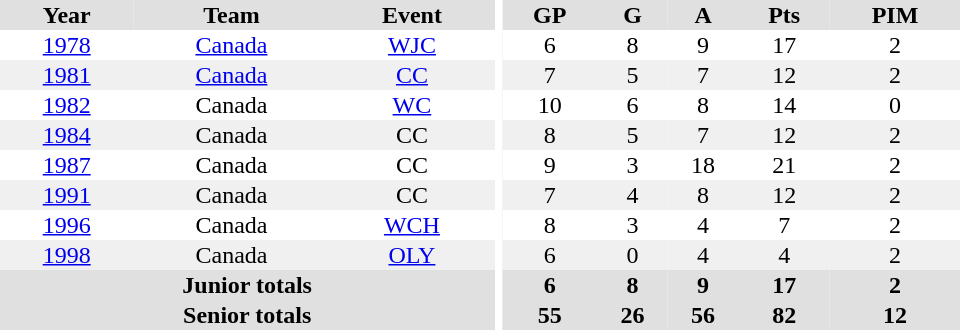<table border="0" cellpadding="1" cellspacing="0" ID="Table3" style="text-align:center; width:40em">
<tr style="background:#e0e0e0;">
<th>Year</th>
<th>Team</th>
<th>Event</th>
<th rowspan="102" style="background:#fff;"></th>
<th>GP</th>
<th>G</th>
<th>A</th>
<th>Pts</th>
<th>PIM</th>
</tr>
<tr>
<td><a href='#'>1978</a></td>
<td><a href='#'>Canada</a></td>
<td><a href='#'>WJC</a></td>
<td>6</td>
<td>8</td>
<td>9</td>
<td>17</td>
<td>2</td>
</tr>
<tr style="background:#f0f0f0;">
<td><a href='#'>1981</a></td>
<td><a href='#'>Canada</a></td>
<td><a href='#'>CC</a></td>
<td>7</td>
<td>5</td>
<td>7</td>
<td>12</td>
<td>2</td>
</tr>
<tr>
<td><a href='#'>1982</a></td>
<td>Canada</td>
<td><a href='#'>WC</a></td>
<td>10</td>
<td>6</td>
<td>8</td>
<td>14</td>
<td>0</td>
</tr>
<tr style="background:#f0f0f0;">
<td><a href='#'>1984</a></td>
<td>Canada</td>
<td>CC</td>
<td>8</td>
<td>5</td>
<td>7</td>
<td>12</td>
<td>2</td>
</tr>
<tr>
<td><a href='#'>1987</a></td>
<td>Canada</td>
<td>CC</td>
<td>9</td>
<td>3</td>
<td>18</td>
<td>21</td>
<td>2</td>
</tr>
<tr style="background:#f0f0f0;">
<td><a href='#'>1991</a></td>
<td>Canada</td>
<td>CC</td>
<td>7</td>
<td>4</td>
<td>8</td>
<td>12</td>
<td>2</td>
</tr>
<tr>
<td><a href='#'>1996</a></td>
<td>Canada</td>
<td><a href='#'>WCH</a></td>
<td>8</td>
<td>3</td>
<td>4</td>
<td>7</td>
<td>2</td>
</tr>
<tr style="background:#f0f0f0;">
<td><a href='#'>1998</a></td>
<td>Canada</td>
<td><a href='#'>OLY</a></td>
<td>6</td>
<td>0</td>
<td>4</td>
<td>4</td>
<td>2</td>
</tr>
<tr style="background:#e0e0e0;">
<th colspan="3">Junior totals</th>
<th>6</th>
<th>8</th>
<th>9</th>
<th>17</th>
<th>2</th>
</tr>
<tr style="background:#e0e0e0;">
<th colspan="3">Senior totals</th>
<th>55</th>
<th>26</th>
<th>56</th>
<th>82</th>
<th>12</th>
</tr>
</table>
